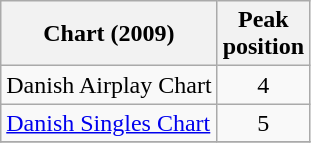<table class="wikitable">
<tr>
<th>Chart (2009)</th>
<th>Peak<br>position</th>
</tr>
<tr>
<td>Danish Airplay Chart</td>
<td align="center">4</td>
</tr>
<tr>
<td><a href='#'>Danish Singles Chart</a></td>
<td align="center">5</td>
</tr>
<tr>
</tr>
</table>
